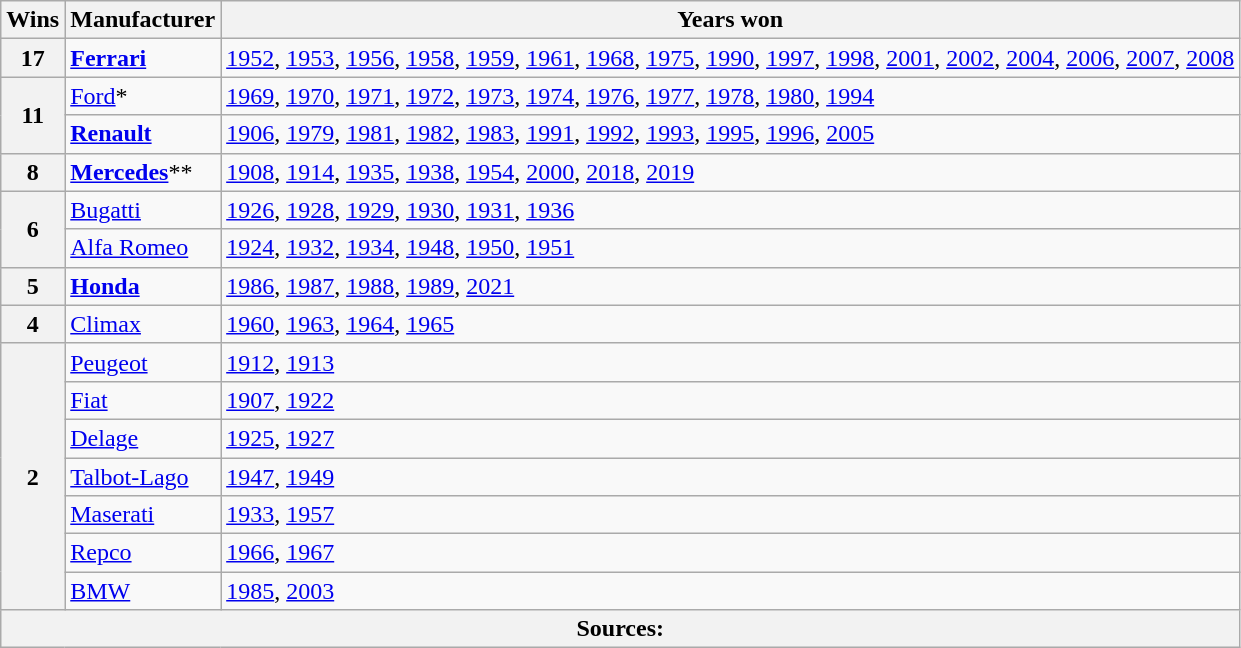<table class="wikitable">
<tr>
<th>Wins</th>
<th>Manufacturer</th>
<th>Years won</th>
</tr>
<tr>
<th>17</th>
<td> <strong><a href='#'>Ferrari</a></strong></td>
<td><a href='#'>1952</a>, <a href='#'>1953</a>, <a href='#'>1956</a>, <a href='#'>1958</a>, <a href='#'>1959</a>, <a href='#'>1961</a>, <a href='#'>1968</a>, <a href='#'>1975</a>, <a href='#'>1990</a>, <a href='#'>1997</a>, <a href='#'>1998</a>, <a href='#'>2001</a>, <a href='#'>2002</a>, <a href='#'>2004</a>, <a href='#'>2006</a>, <a href='#'>2007</a>, <a href='#'>2008</a></td>
</tr>
<tr>
<th rowspan="2">11</th>
<td> <a href='#'>Ford</a>*</td>
<td><a href='#'>1969</a>, <a href='#'>1970</a>, <a href='#'>1971</a>, <a href='#'>1972</a>, <a href='#'>1973</a>, <a href='#'>1974</a>, <a href='#'>1976</a>, <a href='#'>1977</a>, <a href='#'>1978</a>, <a href='#'>1980</a>, <a href='#'>1994</a></td>
</tr>
<tr>
<td> <strong><a href='#'>Renault</a></strong></td>
<td><span><a href='#'>1906</a></span>, <a href='#'>1979</a>, <a href='#'>1981</a>, <a href='#'>1982</a>, <a href='#'>1983</a>, <a href='#'>1991</a>, <a href='#'>1992</a>, <a href='#'>1993</a>, <a href='#'>1995</a>, <a href='#'>1996</a>, <a href='#'>2005</a></td>
</tr>
<tr>
<th>8</th>
<td> <strong><a href='#'>Mercedes</a></strong>**</td>
<td><span><a href='#'>1908</a></span>, <span><a href='#'>1914</a></span>, <span><a href='#'>1935</a></span>, <span><a href='#'>1938</a></span>, <a href='#'>1954</a>, <a href='#'>2000</a>, <a href='#'>2018</a>, <a href='#'>2019</a></td>
</tr>
<tr>
<th rowspan="2">6</th>
<td> <a href='#'>Bugatti</a></td>
<td><span><a href='#'>1926</a></span>, <span><a href='#'>1928</a></span>, <span><a href='#'>1929</a></span>, <span><a href='#'>1930</a></span>, <span><a href='#'>1931</a></span>, <span><a href='#'>1936</a></span></td>
</tr>
<tr>
<td> <a href='#'>Alfa Romeo</a></td>
<td><span><a href='#'>1924</a></span>, <span><a href='#'>1932</a></span>, <span><a href='#'>1934</a></span>, <span><a href='#'>1948</a></span>, <a href='#'>1950</a>, <a href='#'>1951</a></td>
</tr>
<tr>
<th>5</th>
<td> <a href='#'><strong>Honda</strong></a></td>
<td><a href='#'>1986</a>, <a href='#'>1987</a>, <a href='#'>1988</a>, <a href='#'>1989</a>, <a href='#'>2021</a></td>
</tr>
<tr>
<th>4</th>
<td> <a href='#'>Climax</a></td>
<td><a href='#'>1960</a>, <a href='#'>1963</a>, <a href='#'>1964</a>, <a href='#'>1965</a></td>
</tr>
<tr>
<th rowspan="7">2</th>
<td> <a href='#'>Peugeot</a></td>
<td><span><a href='#'>1912</a></span>, <span><a href='#'>1913</a></span></td>
</tr>
<tr>
<td> <a href='#'>Fiat</a></td>
<td><span><a href='#'>1907</a></span>, <span><a href='#'>1922</a></span></td>
</tr>
<tr>
<td> <a href='#'>Delage</a></td>
<td><span><a href='#'>1925</a></span>, <span><a href='#'>1927</a></span></td>
</tr>
<tr>
<td> <a href='#'>Talbot-Lago</a></td>
<td><span><a href='#'>1947</a></span>, <span><a href='#'>1949</a></span></td>
</tr>
<tr>
<td> <a href='#'>Maserati</a></td>
<td><span><a href='#'>1933</a></span>, <a href='#'>1957</a></td>
</tr>
<tr>
<td> <a href='#'>Repco</a></td>
<td><a href='#'>1966</a>, <a href='#'>1967</a></td>
</tr>
<tr>
<td> <a href='#'>BMW</a></td>
<td><a href='#'>1985</a>, <a href='#'>2003</a></td>
</tr>
<tr>
<th colspan=3>Sources:</th>
</tr>
</table>
